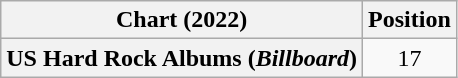<table class="wikitable sortable plainrowheaders">
<tr>
<th scope="col">Chart (2022)</th>
<th scope="col">Position</th>
</tr>
<tr>
<th scope="row">US Hard Rock Albums (<em>Billboard</em>)</th>
<td align="center">17</td>
</tr>
</table>
